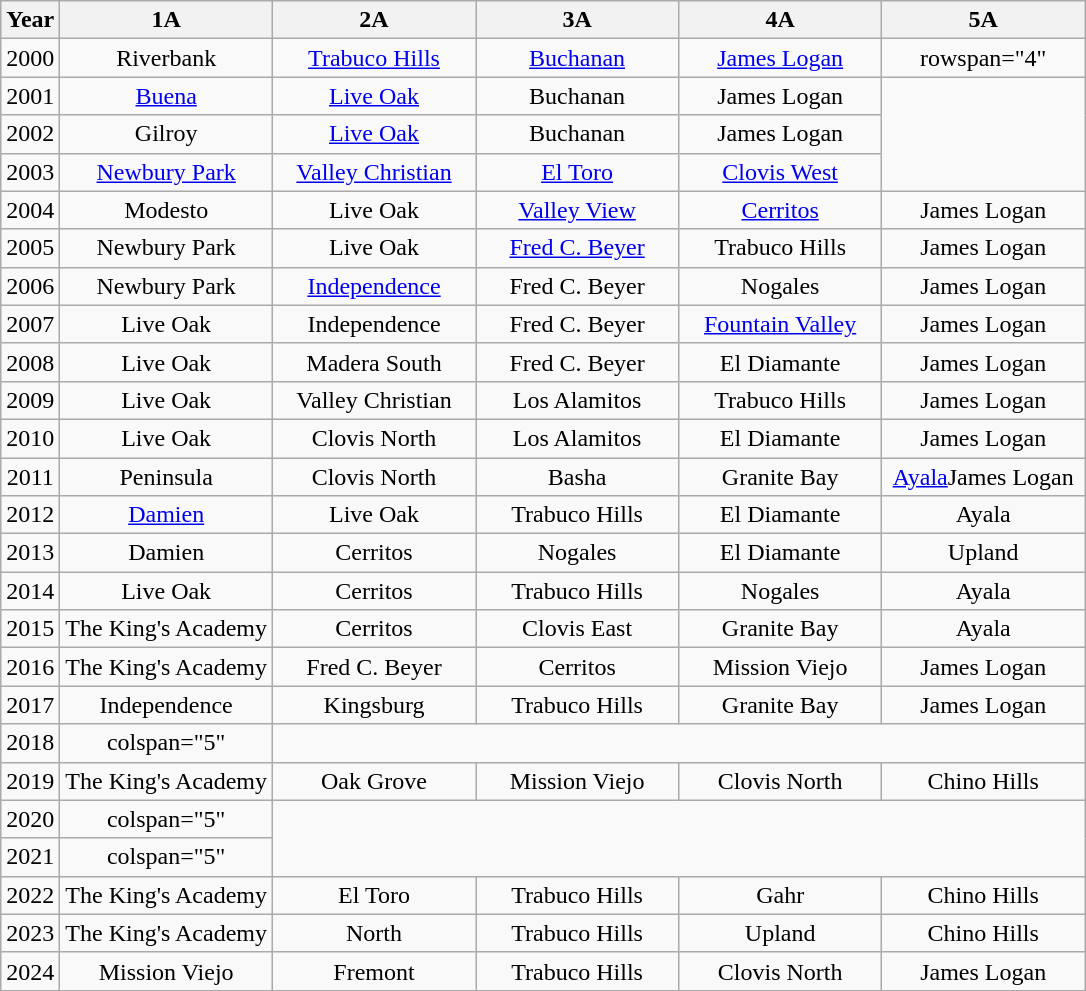<table class="wikitable" style="text-align: center;">
<tr>
<th>Year</th>
<th style="min-width: 8em;">1A</th>
<th style="min-width: 8em;">2A</th>
<th style="min-width: 8em;">3A</th>
<th style="min-width: 8em;">4A</th>
<th style="min-width: 8em;">5A</th>
</tr>
<tr>
<td>2000</td>
<td>Riverbank</td>
<td><a href='#'>Trabuco Hills</a></td>
<td><a href='#'>Buchanan</a></td>
<td><a href='#'>James Logan</a></td>
<td>rowspan="4" </td>
</tr>
<tr>
<td>2001</td>
<td><a href='#'>Buena</a></td>
<td><a href='#'>Live Oak</a></td>
<td>Buchanan</td>
<td>James Logan</td>
</tr>
<tr>
<td>2002</td>
<td>Gilroy</td>
<td><a href='#'>Live Oak</a></td>
<td>Buchanan</td>
<td>James Logan</td>
</tr>
<tr>
<td>2003</td>
<td><a href='#'>Newbury Park</a></td>
<td><a href='#'>Valley Christian</a></td>
<td><a href='#'>El Toro</a></td>
<td><a href='#'>Clovis West</a></td>
</tr>
<tr>
<td>2004</td>
<td>Modesto</td>
<td>Live Oak</td>
<td><a href='#'>Valley View</a></td>
<td><a href='#'>Cerritos</a></td>
<td>James Logan</td>
</tr>
<tr>
<td>2005</td>
<td>Newbury Park</td>
<td>Live Oak</td>
<td><a href='#'>Fred C. Beyer</a></td>
<td>Trabuco Hills</td>
<td>James Logan</td>
</tr>
<tr>
<td>2006</td>
<td>Newbury Park</td>
<td><a href='#'>Independence</a></td>
<td>Fred C. Beyer</td>
<td>Nogales</td>
<td>James Logan</td>
</tr>
<tr>
<td>2007</td>
<td>Live Oak</td>
<td>Independence</td>
<td>Fred C. Beyer</td>
<td><a href='#'>Fountain Valley</a></td>
<td>James Logan</td>
</tr>
<tr>
<td>2008</td>
<td>Live Oak</td>
<td>Madera South</td>
<td>Fred C. Beyer</td>
<td>El Diamante</td>
<td>James Logan</td>
</tr>
<tr>
<td>2009</td>
<td>Live Oak</td>
<td>Valley Christian</td>
<td>Los Alamitos</td>
<td>Trabuco Hills</td>
<td>James Logan</td>
</tr>
<tr>
<td>2010</td>
<td>Live Oak</td>
<td>Clovis North</td>
<td>Los Alamitos</td>
<td>El Diamante</td>
<td>James Logan</td>
</tr>
<tr>
<td>2011</td>
<td>Peninsula</td>
<td>Clovis North</td>
<td>Basha</td>
<td>Granite Bay</td>
<td><a href='#'>Ayala</a><em></em>James Logan</td>
</tr>
<tr>
<td>2012</td>
<td><a href='#'>Damien</a></td>
<td>Live Oak</td>
<td>Trabuco Hills</td>
<td>El Diamante</td>
<td>Ayala</td>
</tr>
<tr>
<td>2013</td>
<td>Damien</td>
<td>Cerritos</td>
<td>Nogales</td>
<td>El Diamante</td>
<td>Upland</td>
</tr>
<tr>
<td>2014</td>
<td>Live Oak</td>
<td>Cerritos</td>
<td>Trabuco Hills</td>
<td>Nogales</td>
<td>Ayala</td>
</tr>
<tr>
<td>2015</td>
<td>The King's Academy</td>
<td>Cerritos</td>
<td>Clovis East</td>
<td>Granite Bay</td>
<td>Ayala</td>
</tr>
<tr>
<td>2016</td>
<td>The King's Academy</td>
<td>Fred C. Beyer</td>
<td>Cerritos</td>
<td>Mission Viejo</td>
<td>James Logan</td>
</tr>
<tr>
<td>2017</td>
<td>Independence</td>
<td>Kingsburg</td>
<td>Trabuco Hills</td>
<td>Granite Bay</td>
<td>James Logan</td>
</tr>
<tr>
<td>2018</td>
<td>colspan="5" </td>
</tr>
<tr>
<td>2019</td>
<td>The King's Academy</td>
<td>Oak Grove</td>
<td>Mission Viejo</td>
<td>Clovis North</td>
<td>Chino Hills</td>
</tr>
<tr>
<td>2020</td>
<td>colspan="5" </td>
</tr>
<tr>
<td>2021</td>
<td>colspan="5" </td>
</tr>
<tr>
<td>2022</td>
<td>The King's Academy</td>
<td>El Toro</td>
<td>Trabuco Hills</td>
<td>Gahr</td>
<td>Chino Hills</td>
</tr>
<tr>
<td>2023</td>
<td>The King's Academy</td>
<td>North</td>
<td>Trabuco Hills</td>
<td>Upland</td>
<td>Chino Hills</td>
</tr>
<tr>
<td>2024</td>
<td>Mission Viejo</td>
<td>Fremont</td>
<td>Trabuco Hills</td>
<td>Clovis North</td>
<td>James Logan</td>
</tr>
</table>
